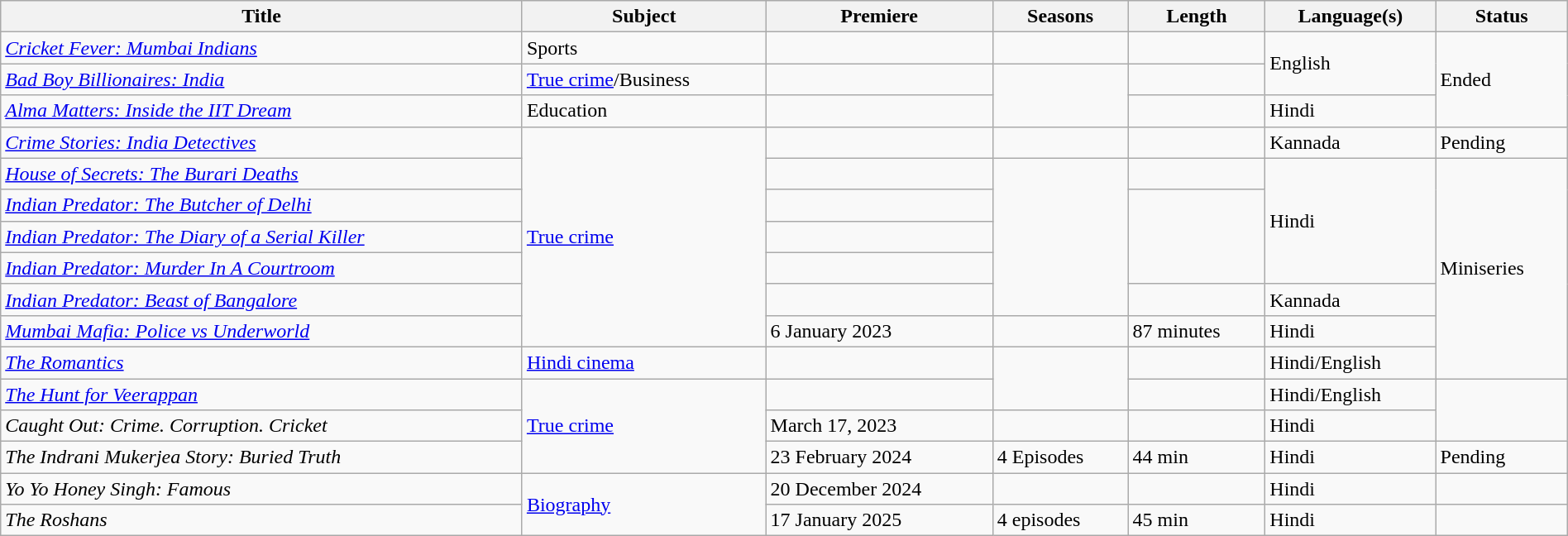<table class="wikitable sortable" style="width:100%">
<tr>
<th>Title</th>
<th>Subject</th>
<th>Premiere</th>
<th>Seasons</th>
<th>Length</th>
<th>Language(s)</th>
<th>Status</th>
</tr>
<tr>
<td><em><a href='#'>Cricket Fever: Mumbai Indians</a></em></td>
<td>Sports</td>
<td></td>
<td></td>
<td></td>
<td rowspan="2">English</td>
<td rowspan="3">Ended</td>
</tr>
<tr>
<td><em><a href='#'>Bad Boy Billionaires: India</a></em></td>
<td><a href='#'>True crime</a>/Business</td>
<td></td>
<td rowspan="2"></td>
<td></td>
</tr>
<tr>
<td><em><a href='#'>Alma Matters: Inside the IIT Dream</a></em></td>
<td>Education</td>
<td></td>
<td></td>
<td>Hindi</td>
</tr>
<tr>
<td><em><a href='#'>Crime Stories: India Detectives</a></em></td>
<td rowspan="7"><a href='#'>True crime</a></td>
<td></td>
<td></td>
<td></td>
<td>Kannada</td>
<td>Pending</td>
</tr>
<tr>
<td><em><a href='#'>House of Secrets: The Burari Deaths</a></em></td>
<td></td>
<td rowspan="5"></td>
<td></td>
<td rowspan="4">Hindi</td>
<td rowspan="7">Miniseries</td>
</tr>
<tr>
<td><em><a href='#'>Indian Predator: The Butcher of Delhi</a></em></td>
<td></td>
<td rowspan="3"></td>
</tr>
<tr>
<td><em><a href='#'>Indian Predator: The Diary of a Serial Killer</a></em></td>
<td></td>
</tr>
<tr>
<td><em><a href='#'>Indian Predator: Murder In A Courtroom</a></em></td>
<td></td>
</tr>
<tr>
<td><em><a href='#'>Indian Predator: Beast of Bangalore</a></em></td>
<td></td>
<td></td>
<td>Kannada</td>
</tr>
<tr>
<td><em><a href='#'>Mumbai Mafia: Police vs Underworld</a></em></td>
<td>6 January 2023</td>
<td></td>
<td>87 minutes</td>
<td>Hindi</td>
</tr>
<tr>
<td><em><a href='#'>The Romantics</a></em></td>
<td><a href='#'>Hindi cinema</a></td>
<td></td>
<td rowspan="2"></td>
<td></td>
<td>Hindi/English</td>
</tr>
<tr>
<td><em><a href='#'>The Hunt for Veerappan</a></em></td>
<td rowspan="3"><a href='#'>True crime</a></td>
<td></td>
<td></td>
<td>Hindi/English</td>
</tr>
<tr>
<td><em>Caught Out: Crime. Corruption. Cricket</em></td>
<td>March 17, 2023</td>
<td></td>
<td></td>
<td>Hindi</td>
</tr>
<tr>
<td><em>The Indrani Mukerjea Story: Buried Truth</em></td>
<td>23 February 2024</td>
<td>4 Episodes</td>
<td>44 min</td>
<td>Hindi</td>
<td>Pending</td>
</tr>
<tr>
<td><em>Yo Yo Honey Singh: Famous</em></td>
<td rowspan="2"><a href='#'>Biography</a></td>
<td>20 December 2024</td>
<td></td>
<td></td>
<td>Hindi</td>
</tr>
<tr>
<td><em>The Roshans</em></td>
<td>17 January 2025</td>
<td>4 episodes</td>
<td>45 min</td>
<td>Hindi</td>
<td></td>
</tr>
</table>
